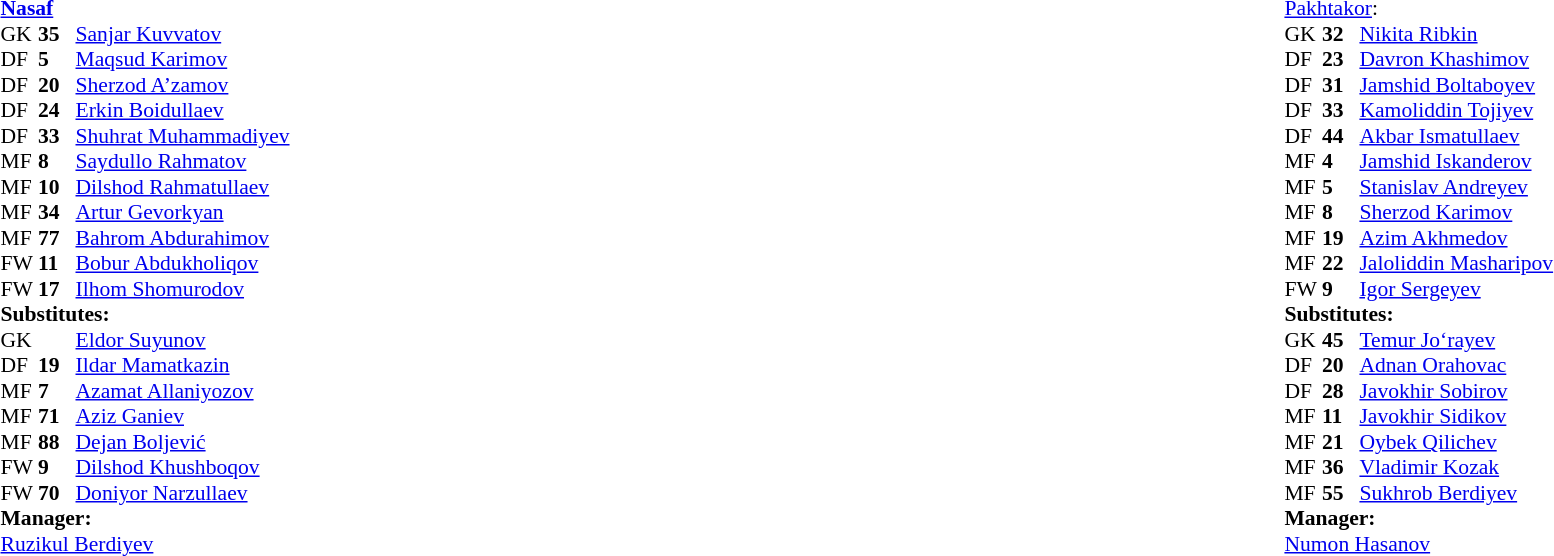<table width="100%">
<tr>
<td width="50%" valign="top"><br><table cellspacing="0" cellpadding="0" style="font-size: 90%">
<tr>
<td colspan="4"><strong><a href='#'>Nasaf</a></strong></td>
</tr>
<tr>
<th width="25"></th>
<th width="25"></th>
</tr>
<tr>
<td>GK</td>
<td><strong>35</strong></td>
<td> <a href='#'>Sanjar Kuvvatov</a></td>
</tr>
<tr>
<td>DF</td>
<td><strong>5</strong></td>
<td> <a href='#'>Maqsud Karimov</a></td>
</tr>
<tr>
<td>DF</td>
<td><strong>20</strong></td>
<td> <a href='#'>Sherzod A’zamov</a></td>
</tr>
<tr>
<td>DF</td>
<td><strong>24</strong></td>
<td> <a href='#'>Erkin Boidullaev</a></td>
</tr>
<tr>
<td>DF</td>
<td><strong>33</strong></td>
<td> <a href='#'>Shuhrat Muhammadiyev</a></td>
<td></td>
<td></td>
</tr>
<tr>
<td>MF</td>
<td><strong>8</strong></td>
<td> <a href='#'>Saydullo Rahmatov</a></td>
<td></td>
<td></td>
</tr>
<tr>
<td>MF</td>
<td><strong>10</strong></td>
<td> <a href='#'>Dilshod Rahmatullaev</a></td>
</tr>
<tr>
<td>MF</td>
<td><strong>34</strong></td>
<td> <a href='#'>Artur Gevorkyan</a></td>
<td></td>
</tr>
<tr>
<td>MF</td>
<td><strong>77</strong></td>
<td> <a href='#'>Bahrom Abdurahimov</a></td>
</tr>
<tr>
<td>FW</td>
<td><strong>11</strong></td>
<td> <a href='#'>Bobur Abdukholiqov</a></td>
<td></td>
<td></td>
</tr>
<tr>
<td>FW</td>
<td><strong>17</strong></td>
<td> <a href='#'>Ilhom Shomurodov</a></td>
</tr>
<tr>
<td colspan="3"><strong>Substitutes:</strong></td>
</tr>
<tr>
<td>GK</td>
<td></td>
<td> <a href='#'>Eldor Suyunov</a></td>
</tr>
<tr>
<td>DF</td>
<td><strong>19</strong></td>
<td> <a href='#'>Ildar Mamatkazin</a></td>
</tr>
<tr>
<td>MF</td>
<td><strong>7</strong></td>
<td> <a href='#'>Azamat Allaniyozov</a></td>
<td></td>
<td></td>
</tr>
<tr>
<td>MF</td>
<td><strong>71</strong></td>
<td> <a href='#'>Aziz Ganiev</a></td>
</tr>
<tr>
<td>MF</td>
<td><strong>88</strong></td>
<td> <a href='#'>Dejan Boljević</a></td>
<td></td>
<td></td>
</tr>
<tr>
<td>FW</td>
<td><strong>9</strong></td>
<td> <a href='#'>Dilshod Khushboqov</a></td>
<td></td>
<td></td>
</tr>
<tr>
<td>FW</td>
<td><strong>70</strong></td>
<td> <a href='#'>Doniyor Narzullaev</a></td>
<td></td>
</tr>
<tr>
<td colspan="3"><strong>Manager:</strong></td>
</tr>
<tr>
<td colspan="3"> <a href='#'>Ruzikul Berdiyev</a></td>
</tr>
</table>
</td>
<td valign="top"></td>
<td width="50%" valign="top"><br><table cellspacing="0" cellpadding="0" align="center" style="font-size: 90%">
<tr>
<td colspan="4"><a href='#'>Pakhtakor</a>:</td>
</tr>
<tr>
<th width="25"></th>
<th width="25"></th>
</tr>
<tr>
<td>GK</td>
<td><strong>32</strong></td>
<td> <a href='#'>Nikita Ribkin</a></td>
</tr>
<tr>
<td>DF</td>
<td><strong>23</strong></td>
<td> <a href='#'>Davron Khashimov</a></td>
</tr>
<tr>
<td>DF</td>
<td><strong>31</strong></td>
<td> <a href='#'>Jamshid Boltaboyev</a></td>
</tr>
<tr>
<td>DF</td>
<td><strong>33</strong></td>
<td> <a href='#'>Kamoliddin Tojiyev</a></td>
<td></td>
</tr>
<tr>
<td>DF</td>
<td><strong>44</strong></td>
<td> <a href='#'>Akbar Ismatullaev</a></td>
</tr>
<tr>
<td>MF</td>
<td><strong>4</strong></td>
<td> <a href='#'>Jamshid Iskanderov</a></td>
<td></td>
<td></td>
</tr>
<tr>
<td>MF</td>
<td><strong>5</strong></td>
<td> <a href='#'>Stanislav Andreyev</a></td>
</tr>
<tr>
<td>MF</td>
<td><strong>8</strong></td>
<td> <a href='#'>Sherzod Karimov</a></td>
<td></td>
<td></td>
</tr>
<tr>
<td>MF</td>
<td><strong>19</strong></td>
<td> <a href='#'>Azim Akhmedov</a></td>
</tr>
<tr>
<td>MF</td>
<td><strong>22</strong></td>
<td> <a href='#'>Jaloliddin Masharipov</a></td>
<td></td>
<td></td>
</tr>
<tr>
<td>FW</td>
<td><strong>9</strong></td>
<td> <a href='#'>Igor Sergeyev</a></td>
<td></td>
</tr>
<tr>
<td colspan="3"><strong>Substitutes:</strong></td>
</tr>
<tr>
<td>GK</td>
<td><strong>45</strong></td>
<td> <a href='#'>Temur Jo‘rayev</a></td>
</tr>
<tr>
<td>DF</td>
<td><strong>20</strong></td>
<td> <a href='#'>Adnan Orahovac</a></td>
</tr>
<tr>
<td>DF</td>
<td><strong>28</strong></td>
<td> <a href='#'>Javokhir Sobirov</a></td>
</tr>
<tr>
<td>MF</td>
<td><strong>11</strong></td>
<td> <a href='#'>Javokhir Sidikov</a></td>
</tr>
<tr>
<td>MF</td>
<td><strong>21</strong></td>
<td> <a href='#'>Oybek Qilichev</a></td>
</tr>
<tr>
<td>MF</td>
<td><strong>36</strong></td>
<td> <a href='#'>Vladimir Kozak</a></td>
<td></td>
<td></td>
</tr>
<tr>
<td>MF</td>
<td><strong>55</strong></td>
<td> <a href='#'>Sukhrob Berdiyev</a></td>
<td></td>
<td></td>
</tr>
<tr>
<td colspan="3"><strong>Manager:</strong></td>
</tr>
<tr>
<td colspan="3"> <a href='#'>Numon Hasanov</a></td>
</tr>
</table>
</td>
</tr>
</table>
